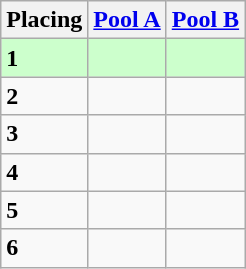<table class=wikitable style="border:1px solid #AAAAAA;">
<tr>
<th>Placing</th>
<th><a href='#'>Pool A</a></th>
<th><a href='#'>Pool B</a></th>
</tr>
<tr style="background: #ccffcc;">
<td><strong>1</strong></td>
<td></td>
<td></td>
</tr>
<tr>
<td><strong>2</strong></td>
<td></td>
<td></td>
</tr>
<tr>
<td><strong>3</strong></td>
<td></td>
<td></td>
</tr>
<tr>
<td><strong>4</strong></td>
<td></td>
<td></td>
</tr>
<tr>
<td><strong>5</strong></td>
<td></td>
<td></td>
</tr>
<tr>
<td><strong>6</strong></td>
<td></td>
<td></td>
</tr>
</table>
